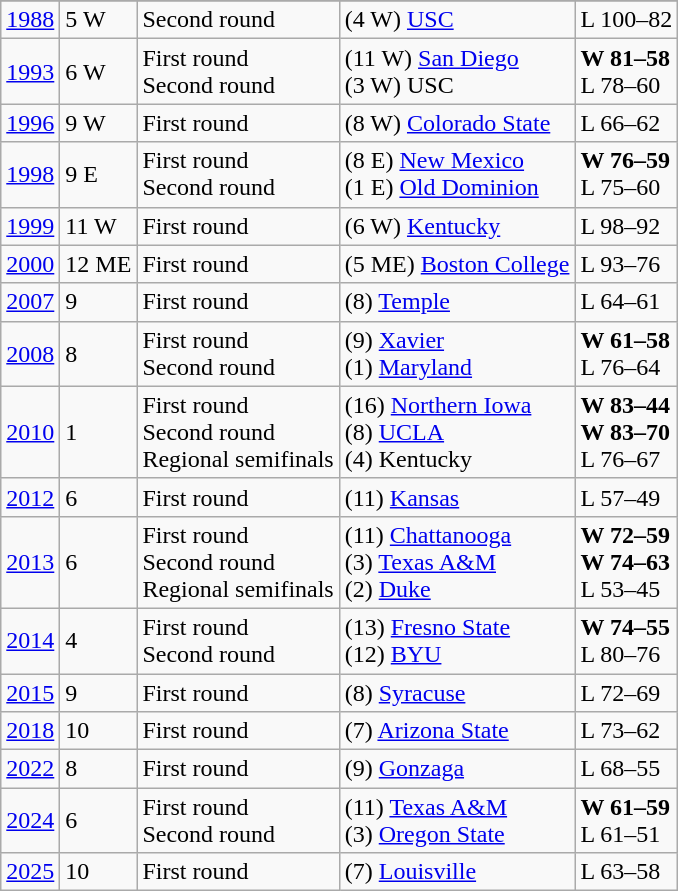<table class="wikitable collapsible collapsed">
<tr>
</tr>
<tr>
<td><a href='#'>1988</a></td>
<td>5 W</td>
<td>Second round</td>
<td>(4 W) <a href='#'>USC</a></td>
<td>L 100–82</td>
</tr>
<tr>
<td><a href='#'>1993</a></td>
<td>6 W</td>
<td>First round <br> Second round</td>
<td>(11 W) <a href='#'>San Diego</a> <br> (3 W) USC</td>
<td><strong>W 81–58</strong> <br> L 78–60</td>
</tr>
<tr>
<td><a href='#'>1996</a></td>
<td>9 W</td>
<td>First round</td>
<td>(8 W) <a href='#'>Colorado State</a></td>
<td>L 66–62</td>
</tr>
<tr>
<td><a href='#'>1998</a></td>
<td>9 E</td>
<td>First round <br> Second round</td>
<td>(8 E) <a href='#'>New Mexico</a> <br> (1 E) <a href='#'>Old Dominion</a></td>
<td><strong>W 76–59</strong> <br> L 75–60</td>
</tr>
<tr>
<td><a href='#'>1999</a></td>
<td>11 W</td>
<td>First round</td>
<td>(6 W) <a href='#'>Kentucky</a></td>
<td>L 98–92</td>
</tr>
<tr>
<td><a href='#'>2000</a></td>
<td>12 ME</td>
<td>First round</td>
<td>(5 ME) <a href='#'>Boston College</a></td>
<td>L 93–76</td>
</tr>
<tr>
<td><a href='#'>2007</a></td>
<td>9</td>
<td>First round</td>
<td>(8) <a href='#'>Temple</a></td>
<td>L 64–61</td>
</tr>
<tr>
<td><a href='#'>2008</a></td>
<td>8</td>
<td>First round <br> Second round</td>
<td>(9) <a href='#'>Xavier</a> <br> (1) <a href='#'>Maryland</a></td>
<td><strong>W 61–58</strong> <br> L 76–64</td>
</tr>
<tr>
<td><a href='#'>2010</a></td>
<td>1</td>
<td>First round <br> Second round <br> Regional semifinals</td>
<td>(16) <a href='#'>Northern Iowa</a> <br> (8) <a href='#'>UCLA</a> <br> (4) Kentucky</td>
<td><strong>W 83–44</strong> <br> <strong>W 83–70</strong> <br> L 76–67</td>
</tr>
<tr>
<td><a href='#'>2012</a></td>
<td>6</td>
<td>First round</td>
<td>(11) <a href='#'>Kansas</a></td>
<td>L 57–49</td>
</tr>
<tr>
<td><a href='#'>2013</a></td>
<td>6</td>
<td>First round <br> Second round <br> Regional semifinals</td>
<td>(11) <a href='#'>Chattanooga</a> <br> (3) <a href='#'>Texas A&M</a> <br> (2) <a href='#'>Duke</a></td>
<td><strong>W 72–59</strong> <br> <strong>W 74–63</strong> <br> L 53–45</td>
</tr>
<tr>
<td><a href='#'>2014</a></td>
<td>4</td>
<td>First round <br> Second round</td>
<td>(13) <a href='#'>Fresno State</a> <br> (12) <a href='#'>BYU</a></td>
<td><strong>W 74–55</strong> <br> L 80–76</td>
</tr>
<tr>
<td><a href='#'>2015</a></td>
<td>9</td>
<td>First round</td>
<td>(8) <a href='#'>Syracuse</a></td>
<td>L 72–69</td>
</tr>
<tr>
<td><a href='#'>2018</a></td>
<td>10</td>
<td>First round</td>
<td>(7) <a href='#'>Arizona State</a></td>
<td>L 73–62</td>
</tr>
<tr>
<td><a href='#'>2022</a></td>
<td>8</td>
<td>First round</td>
<td>(9) <a href='#'>Gonzaga</a></td>
<td>L 68–55</td>
</tr>
<tr>
<td><a href='#'>2024</a></td>
<td>6</td>
<td>First round <br> Second round</td>
<td>(11) <a href='#'>Texas A&M</a> <br> (3) <a href='#'>Oregon State</a></td>
<td><strong>W 61–59</strong><br> L 61–51</td>
</tr>
<tr>
<td><a href='#'>2025</a></td>
<td>10</td>
<td>First round</td>
<td>(7) <a href='#'>Louisville</a></td>
<td>L 63–58</td>
</tr>
</table>
